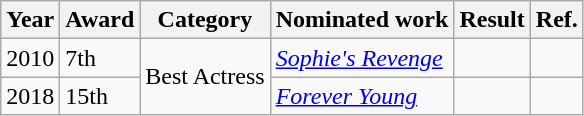<table class="wikitable">
<tr>
<th>Year</th>
<th>Award</th>
<th>Category</th>
<th>Nominated work</th>
<th>Result</th>
<th>Ref.</th>
</tr>
<tr>
<td>2010</td>
<td>7th</td>
<td rowspan=2>Best Actress</td>
<td><em><a href='#'>Sophie's Revenge</a></em></td>
<td></td>
<td></td>
</tr>
<tr>
<td>2018</td>
<td>15th</td>
<td><em><a href='#'>Forever Young</a></em></td>
<td></td>
<td></td>
</tr>
</table>
